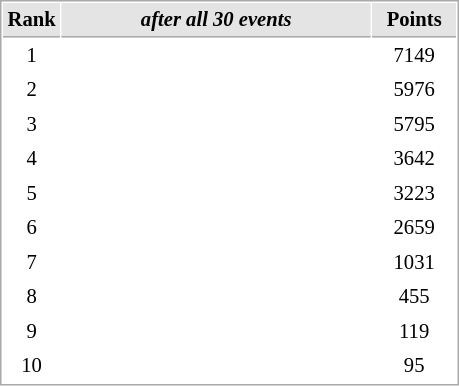<table cellspacing="1" cellpadding="3" style="border:1px solid #AAAAAA;font-size:86%">
<tr style="background-color: #E4E4E4;">
<th style="border-bottom:1px solid #AAAAAA; width: 10px;">Rank</th>
<th style="border-bottom:1px solid #AAAAAA; width: 200px;"><em>after all 30 events</em></th>
<th style="border-bottom:1px solid #AAAAAA; width: 50px;">Points</th>
</tr>
<tr>
<td align=center>1</td>
<td><strong></strong></td>
<td align=center>7149</td>
</tr>
<tr>
<td align=center>2</td>
<td></td>
<td align=center>5976</td>
</tr>
<tr>
<td align=center>3</td>
<td></td>
<td align=center>5795</td>
</tr>
<tr>
<td align=center>4</td>
<td></td>
<td align=center>3642</td>
</tr>
<tr>
<td align=center>5</td>
<td></td>
<td align=center>3223</td>
</tr>
<tr>
<td align=center>6</td>
<td></td>
<td align=center>2659</td>
</tr>
<tr>
<td align=center>7</td>
<td></td>
<td align=center>1031</td>
</tr>
<tr>
<td align=center>8</td>
<td></td>
<td align=center>455</td>
</tr>
<tr>
<td align=center>9</td>
<td></td>
<td align=center>119</td>
</tr>
<tr>
<td align=center>10</td>
<td></td>
<td align=center>95</td>
</tr>
</table>
